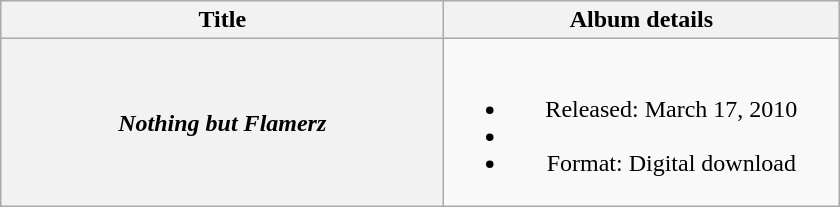<table class="wikitable plainrowheaders" style="text-align:center;">
<tr>
<th scope="col" style="width:18em;">Title</th>
<th scope="col" style="width:16em;">Album details</th>
</tr>
<tr>
<th scope="row"><em>Nothing but Flamerz</em></th>
<td><br><ul><li>Released: March 17, 2010</li><li></li><li>Format: Digital download</li></ul></td>
</tr>
</table>
